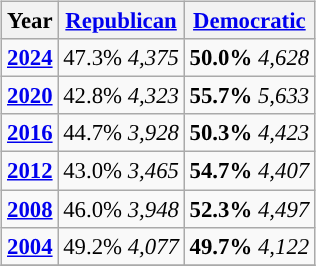<table class="wikitable" style="float:right; margin: 1em 1em 1em 0; font-size: 95%;">
<tr>
<th>Year</th>
<th><a href='#'>Republican</a></th>
<th><a href='#'>Democratic</a></th>
</tr>
<tr>
<td style="text-align:center; "><strong><a href='#'>2024</a></strong></td>
<td style="text-align:center; ">47.3% <em>4,375</em></td>
<td style="text-align:center; "><strong>50.0%</strong> <em>4,628</em></td>
</tr>
<tr>
<td style="text-align:center; "><strong><a href='#'>2020</a></strong></td>
<td style="text-align:center; ">42.8% <em>4,323</em></td>
<td style="text-align:center; "><strong>55.7%</strong>  <em>5,633</em></td>
</tr>
<tr>
<td style="text-align:center; "><strong><a href='#'>2016</a></strong></td>
<td style="text-align:center; ">44.7% <em>3,928</em></td>
<td style="text-align:center; "><strong>50.3%</strong>  <em>4,423</em></td>
</tr>
<tr>
<td style="text-align:center; "><strong><a href='#'>2012</a></strong></td>
<td style="text-align:center; ">43.0% <em>3,465</em></td>
<td style="text-align:center; "><strong>54.7%</strong>  <em>4,407</em></td>
</tr>
<tr>
<td style="text-align:center; "><strong><a href='#'>2008</a></strong></td>
<td style="text-align:center; ">46.0% <em>3,948</em></td>
<td style="text-align:center; "><strong>52.3%</strong>  <em>4,497</em></td>
</tr>
<tr>
<td style="text-align:center; "><strong><a href='#'>2004</a></strong></td>
<td style="text-align:center; ">49.2% <em>4,077</em></td>
<td style="text-align:center; "><strong>49.7%</strong> <em>4,122</em></td>
</tr>
<tr>
</tr>
</table>
